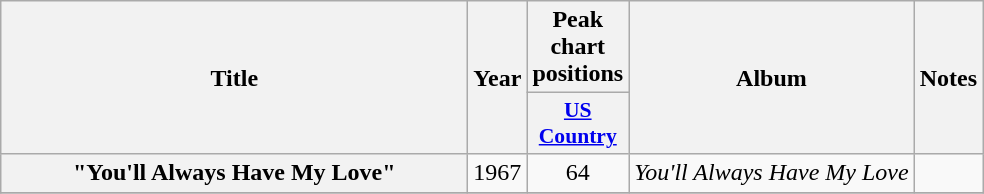<table class="wikitable plainrowheaders" style="text-align:center;" border="1">
<tr>
<th scope="col" rowspan="2" style="width:19em;">Title</th>
<th scope="col" rowspan="2">Year</th>
<th scope="col" colspan="1">Peak<br>chart<br>positions</th>
<th scope="col" rowspan="2">Album</th>
<th scope="col" rowspan="2">Notes</th>
</tr>
<tr>
<th scope="col" style="width:3em;font-size:90%;"><a href='#'>US<br>Country</a><br></th>
</tr>
<tr>
<th scope="row">"You'll Always Have My Love"</th>
<td>1967</td>
<td>64</td>
<td><em>You'll Always Have My Love</em></td>
<td></td>
</tr>
<tr>
</tr>
</table>
